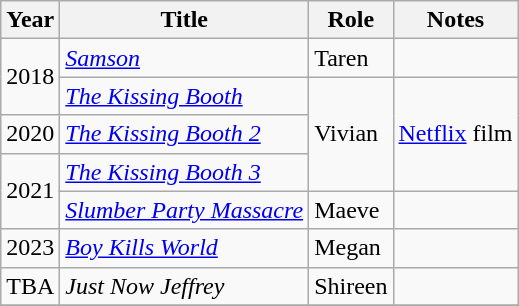<table class="wikitable unsortable">
<tr>
<th>Year</th>
<th>Title</th>
<th>Role</th>
<th>Notes</th>
</tr>
<tr>
<td rowspan="2">2018</td>
<td><em><a href='#'>Samson</a></em></td>
<td>Taren</td>
<td></td>
</tr>
<tr>
<td><em><a href='#'>The Kissing Booth</a></em></td>
<td rowspan="3">Vivian</td>
<td rowspan="3"><a href='#'>Netflix</a> film</td>
</tr>
<tr>
<td>2020</td>
<td><em><a href='#'>The Kissing Booth 2</a></em></td>
</tr>
<tr>
<td rowspan="2">2021</td>
<td><em><a href='#'>The Kissing Booth 3</a></em></td>
</tr>
<tr>
<td><em><a href='#'>Slumber Party Massacre</a></em></td>
<td>Maeve</td>
<td></td>
</tr>
<tr>
<td>2023</td>
<td><em><a href='#'>Boy Kills World</a></em></td>
<td>Megan</td>
<td></td>
</tr>
<tr>
<td>TBA</td>
<td><em>Just Now Jeffrey</em></td>
<td>Shireen</td>
<td></td>
</tr>
<tr>
</tr>
</table>
